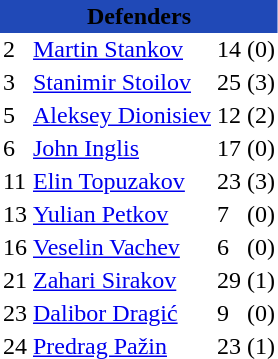<table class="toccolours" border="0" cellpadding="2" cellspacing="0" align="left" style="margin:0.5em;">
<tr>
<th colspan="4" align="center" bgcolor="#2049B7"><span>Defenders</span></th>
</tr>
<tr>
<td>2</td>
<td> <a href='#'>Martin Stankov</a></td>
<td>14</td>
<td>(0)</td>
</tr>
<tr>
<td>3</td>
<td> <a href='#'>Stanimir Stoilov</a></td>
<td>25</td>
<td>(3)</td>
</tr>
<tr>
<td>5</td>
<td> <a href='#'>Aleksey Dionisiev</a></td>
<td>12</td>
<td>(2)</td>
</tr>
<tr>
<td>6</td>
<td> <a href='#'>John Inglis</a></td>
<td>17</td>
<td>(0)</td>
</tr>
<tr>
<td>11</td>
<td> <a href='#'>Elin Topuzakov</a></td>
<td>23</td>
<td>(3)</td>
</tr>
<tr>
<td>13</td>
<td> <a href='#'>Yulian Petkov</a></td>
<td>7</td>
<td>(0)</td>
</tr>
<tr>
<td>16</td>
<td> <a href='#'>Veselin Vachev</a></td>
<td>6</td>
<td>(0)</td>
</tr>
<tr>
<td>21</td>
<td> <a href='#'>Zahari Sirakov</a></td>
<td>29</td>
<td>(1)</td>
</tr>
<tr>
<td>23</td>
<td> <a href='#'>Dalibor Dragić</a></td>
<td>9</td>
<td>(0)</td>
</tr>
<tr>
<td>24</td>
<td> <a href='#'>Predrag Pažin</a></td>
<td>23</td>
<td>(1)</td>
</tr>
<tr>
</tr>
</table>
